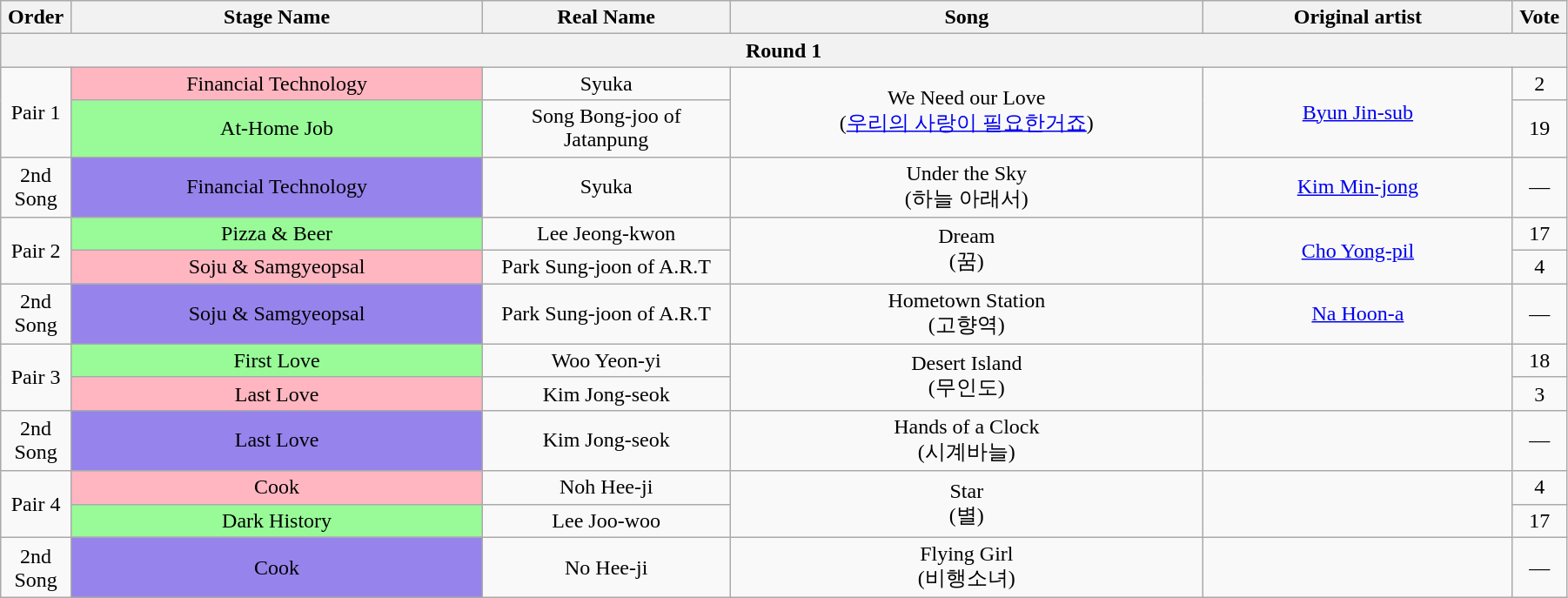<table class="wikitable" style="text-align:center; width:95%;">
<tr>
<th style="width:1%;">Order</th>
<th style="width:20%;">Stage Name</th>
<th style="width:12%;">Real Name</th>
<th style="width:23%;">Song</th>
<th style="width:15%;">Original artist</th>
<th style="width:1%;">Vote</th>
</tr>
<tr>
<th colspan=6>Round 1</th>
</tr>
<tr>
<td rowspan=2>Pair 1</td>
<td bgcolor="lightpink">Financial Technology</td>
<td>Syuka</td>
<td rowspan=2>We Need our Love<br>(<a href='#'>우리의 사랑이 필요한거죠</a>)</td>
<td rowspan=2><a href='#'>Byun Jin-sub</a></td>
<td>2</td>
</tr>
<tr>
<td bgcolor="palegreen">At-Home Job</td>
<td>Song Bong-joo of Jatanpung</td>
<td>19</td>
</tr>
<tr>
<td>2nd Song</td>
<td bgcolor="#9683EC">Financial Technology</td>
<td>Syuka</td>
<td>Under the Sky<br>(하늘 아래서)</td>
<td><a href='#'>Kim Min-jong</a></td>
<td>—</td>
</tr>
<tr>
<td rowspan=2>Pair 2</td>
<td bgcolor="palegreen">Pizza & Beer</td>
<td>Lee Jeong-kwon</td>
<td rowspan=2>Dream<br>(꿈)</td>
<td rowspan=2><a href='#'>Cho Yong-pil</a></td>
<td>17</td>
</tr>
<tr>
<td bgcolor="lightpink">Soju & Samgyeopsal</td>
<td>Park Sung-joon of A.R.T</td>
<td>4</td>
</tr>
<tr>
<td>2nd Song</td>
<td bgcolor="#9683EC">Soju & Samgyeopsal</td>
<td>Park Sung-joon of A.R.T</td>
<td>Hometown Station<br>(고향역)</td>
<td><a href='#'>Na Hoon-a</a></td>
<td>—</td>
</tr>
<tr>
<td rowspan=2>Pair 3</td>
<td bgcolor="palegreen">First Love</td>
<td>Woo Yeon-yi</td>
<td rowspan=2>Desert Island<br>(무인도)</td>
<td rowspan=2></td>
<td>18</td>
</tr>
<tr>
<td bgcolor="lightpink">Last Love</td>
<td>Kim Jong-seok</td>
<td>3</td>
</tr>
<tr>
<td>2nd Song</td>
<td bgcolor="#9683EC">Last Love</td>
<td>Kim Jong-seok</td>
<td>Hands of a Clock<br>(시계바늘)</td>
<td></td>
<td>—</td>
</tr>
<tr>
<td rowspan=2>Pair 4</td>
<td bgcolor="lightpink">Cook</td>
<td>Noh Hee-ji</td>
<td rowspan=2>Star<br>(별)</td>
<td rowspan=2></td>
<td>4</td>
</tr>
<tr>
<td bgcolor="palegreen">Dark History</td>
<td>Lee Joo-woo</td>
<td>17</td>
</tr>
<tr>
<td>2nd Song</td>
<td bgcolor="#9683EC">Cook</td>
<td>No Hee-ji</td>
<td>Flying Girl<br>(비행소녀)</td>
<td></td>
<td>—</td>
</tr>
</table>
